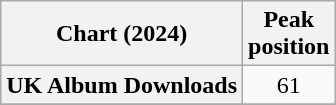<table class="wikitable sortable plainrowheaders" style="text-align:center">
<tr>
<th scope="col">Chart (2024)</th>
<th scope="col">Peak<br>position</th>
</tr>
<tr>
<th scope=row>UK Album Downloads </th>
<td align="center">61</td>
</tr>
<tr>
</tr>
</table>
